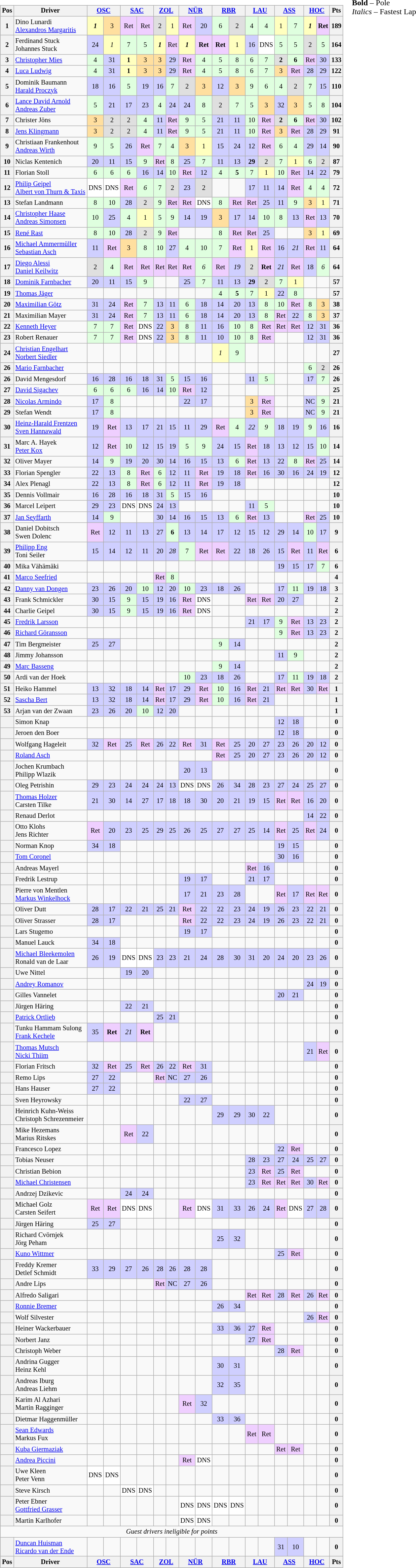<table>
<tr>
<td><br><table class="wikitable" style="font-size: 85%; text-align:center">
<tr valign="top">
<th valign="middle">Pos</th>
<th valign="middle">Driver</th>
<th colspan=2><a href='#'>OSC</a><br></th>
<th colspan=2><a href='#'>SAC</a><br></th>
<th colspan=2><a href='#'>ZOL</a><br></th>
<th colspan=2><a href='#'>NÜR</a><br></th>
<th colspan=2><a href='#'>RBR</a><br></th>
<th colspan=2><a href='#'>LAU</a><br></th>
<th colspan=2><a href='#'>ASS</a><br></th>
<th colspan=2><a href='#'>HOC</a><br></th>
<th valign="middle">Pts</th>
</tr>
<tr>
<th>1</th>
<td align=left> Dino Lunardi<br> <a href='#'>Alexandros Margaritis</a></td>
<td style="background:#FFFFBF;"><strong><em>1</em></strong></td>
<td style="background:#FFDF9F;">3</td>
<td style="background:#EFCFFF;">Ret</td>
<td style="background:#EFCFFF;">Ret</td>
<td style="background:#DFDFDF;">2</td>
<td style="background:#FFFFBF;">1</td>
<td style="background:#EFCFFF;">Ret</td>
<td style="background:#CFCFFF;">20</td>
<td style="background:#DFFFDF;">6</td>
<td style="background:#DFDFDF;">2</td>
<td style="background:#DFFFDF;">4</td>
<td style="background:#DFFFDF;">4</td>
<td style="background:#FFFFBF;">1</td>
<td style="background:#DFFFDF;">7</td>
<td style="background:#FFFFBF;"><strong><em>1</em></strong></td>
<td style="background:#EFCFFF;"><strong>Ret</strong></td>
<th>189</th>
</tr>
<tr>
<th>2</th>
<td align=left> Ferdinand Stuck<br> Johannes Stuck</td>
<td style="background:#CFCFFF;">24</td>
<td style="background:#FFFFBF;"><em>1</em></td>
<td style="background:#DFFFDF;">7</td>
<td style="background:#DFFFDF;">5</td>
<td style="background:#FFFFBF;"><strong><em>1</em></strong></td>
<td style="background:#EFCFFF;">Ret</td>
<td style="background:#FFFFBF;"><strong><em>1</em></strong></td>
<td style="background:#EFCFFF;"><strong>Ret</strong></td>
<td style="background:#EFCFFF;"><strong>Ret</strong></td>
<td style="background:#FFFFBF;">1</td>
<td style="background:#CFCFFF;">16</td>
<td style="background:#FFFFFF;">DNS</td>
<td style="background:#DFFFDF;">5</td>
<td style="background:#DFFFDF;">5</td>
<td style="background:#DFDFDF;">2</td>
<td style="background:#DFFFDF;">5</td>
<th>164</th>
</tr>
<tr>
<th>3</th>
<td align=left> <a href='#'>Christopher Mies</a></td>
<td style="background:#DFFFDF;">4</td>
<td style="background:#CFCFFF;">31</td>
<td style="background:#FFFFBF;"><strong>1</strong></td>
<td style="background:#FFDF9F;">3</td>
<td style="background:#FFDF9F;">3</td>
<td style="background:#CFCFFF;">29</td>
<td style="background:#EFCFFF;">Ret</td>
<td style="background:#DFFFDF;">4</td>
<td style="background:#DFFFDF;">5</td>
<td style="background:#DFFFDF;">8</td>
<td style="background:#DFFFDF;">6</td>
<td style="background:#DFFFDF;">7</td>
<td style="background:#DFDFDF;"><strong>2</strong></td>
<td style="background:#DFFFDF;"><strong>6</strong></td>
<td style="background:#EFCFFF;">Ret</td>
<td style="background:#CFCFFF;">30</td>
<th>133</th>
</tr>
<tr>
<th>4</th>
<td align=left> <a href='#'>Luca Ludwig</a></td>
<td style="background:#DFFFDF;">4</td>
<td style="background:#CFCFFF;">31</td>
<td style="background:#FFFFBF;"><strong>1</strong></td>
<td style="background:#FFDF9F;">3</td>
<td style="background:#FFDF9F;">3</td>
<td style="background:#CFCFFF;">29</td>
<td style="background:#EFCFFF;">Ret</td>
<td style="background:#DFFFDF;">4</td>
<td style="background:#DFFFDF;">5</td>
<td style="background:#DFFFDF;">8</td>
<td style="background:#DFFFDF;">6</td>
<td style="background:#DFFFDF;">7</td>
<td style="background:#FFDF9F;">3</td>
<td style="background:#EFCFFF;">Ret</td>
<td style="background:#CFCFFF;">28</td>
<td style="background:#CFCFFF;">29</td>
<th>122</th>
</tr>
<tr>
<th>5</th>
<td align=left> Dominik Baumann<br> <a href='#'>Harald Proczyk</a></td>
<td style="background:#CFCFFF;">18</td>
<td style="background:#CFCFFF;">16</td>
<td style="background:#DFFFDF;">5</td>
<td style="background:#CFCFFF;">19</td>
<td style="background:#CFCFFF;">16</td>
<td style="background:#DFFFDF;">7</td>
<td style="background:#DFDFDF;">2</td>
<td style="background:#FFDF9F;">3</td>
<td style="background:#CFCFFF;">12</td>
<td style="background:#FFDF9F;">3</td>
<td style="background:#DFFFDF;">9</td>
<td style="background:#DFFFDF;">6</td>
<td style="background:#DFFFDF;">4</td>
<td style="background:#DFDFDF;">2</td>
<td style="background:#DFFFDF;">7</td>
<td style="background:#CFCFFF;">15</td>
<th>110</th>
</tr>
<tr>
<th>6</th>
<td align=left> <a href='#'>Lance David Arnold</a><br> <a href='#'>Andreas Zuber</a></td>
<td style="background:#DFFFDF;">5</td>
<td style="background:#CFCFFF;">21</td>
<td style="background:#CFCFFF;">17</td>
<td style="background:#CFCFFF;">23</td>
<td style="background:#DFFFDF;">4</td>
<td style="background:#CFCFFF;">24</td>
<td style="background:#CFCFFF;">24</td>
<td style="background:#DFFFDF;">8</td>
<td style="background:#DFDFDF;">2</td>
<td style="background:#DFFFDF;">7</td>
<td style="background:#DFFFDF;">5</td>
<td style="background:#FFDF9F;">3</td>
<td style="background:#CFCFFF;">32</td>
<td style="background:#FFDF9F;">3</td>
<td style="background:#DFFFDF;">5</td>
<td style="background:#DFFFDF;">8</td>
<th>104</th>
</tr>
<tr>
<th>7</th>
<td align=left> Christer Jöns</td>
<td style="background:#FFDF9F;">3</td>
<td style="background:#DFDFDF;">2</td>
<td style="background:#DFDFDF;">2</td>
<td style="background:#DFFFDF;">4</td>
<td style="background:#CFCFFF;">11</td>
<td style="background:#EFCFFF;">Ret</td>
<td style="background:#DFFFDF;">9</td>
<td style="background:#DFFFDF;">5</td>
<td style="background:#CFCFFF;">21</td>
<td style="background:#CFCFFF;">11</td>
<td style="background:#DFFFDF;">10</td>
<td style="background:#EFCFFF;">Ret</td>
<td style="background:#DFDFDF;"><strong>2</strong></td>
<td style="background:#DFFFDF;"><strong>6</strong></td>
<td style="background:#EFCFFF;">Ret</td>
<td style="background:#CFCFFF;">30</td>
<th>102</th>
</tr>
<tr>
<th>8</th>
<td align=left> <a href='#'>Jens Klingmann</a></td>
<td style="background:#FFDF9F;">3</td>
<td style="background:#DFDFDF;">2</td>
<td style="background:#DFDFDF;">2</td>
<td style="background:#DFFFDF;">4</td>
<td style="background:#CFCFFF;">11</td>
<td style="background:#EFCFFF;">Ret</td>
<td style="background:#DFFFDF;">9</td>
<td style="background:#DFFFDF;">5</td>
<td style="background:#CFCFFF;">21</td>
<td style="background:#CFCFFF;">11</td>
<td style="background:#DFFFDF;">10</td>
<td style="background:#EFCFFF;">Ret</td>
<td style="background:#FFDF9F;">3</td>
<td style="background:#EFCFFF;">Ret</td>
<td style="background:#CFCFFF;">28</td>
<td style="background:#CFCFFF;">29</td>
<th>91</th>
</tr>
<tr>
<th>9</th>
<td align=left> Christiaan Frankenhout<br> <a href='#'>Andreas Wirth</a></td>
<td style="background:#DFFFDF;">9</td>
<td style="background:#DFFFDF;">5</td>
<td style="background:#CFCFFF;">26</td>
<td style="background:#EFCFFF;">Ret</td>
<td style="background:#DFFFDF;">7</td>
<td style="background:#DFFFDF;">4</td>
<td style="background:#FFDF9F;">3</td>
<td style="background:#FFFFBF;">1</td>
<td style="background:#CFCFFF;">15</td>
<td style="background:#CFCFFF;">24</td>
<td style="background:#CFCFFF;">12</td>
<td style="background:#EFCFFF;">Ret</td>
<td style="background:#DFFFDF;">6</td>
<td style="background:#DFFFDF;">4</td>
<td style="background:#CFCFFF;">29</td>
<td style="background:#CFCFFF;">14</td>
<th>90</th>
</tr>
<tr>
<th>10</th>
<td align=left> Niclas Kentenich</td>
<td style="background:#CFCFFF;">20</td>
<td style="background:#CFCFFF;">11</td>
<td style="background:#CFCFFF;">15</td>
<td style="background:#DFFFDF;">9</td>
<td style="background:#EFCFFF;">Ret</td>
<td style="background:#DFFFDF;">8</td>
<td style="background:#CFCFFF;">25</td>
<td style="background:#DFFFDF;">7</td>
<td style="background:#CFCFFF;">11</td>
<td style="background:#CFCFFF;">13</td>
<td style="background:#CFCFFF;"><strong>29</strong></td>
<td style="background:#DFDFDF;">2</td>
<td style="background:#DFFFDF;">7</td>
<td style="background:#FFFFBF;">1</td>
<td style="background:#DFFFDF;">6</td>
<td style="background:#DFDFDF;">2</td>
<th>87</th>
</tr>
<tr>
<th>11</th>
<td align=left> Florian Stoll</td>
<td style="background:#DFFFDF;">6</td>
<td style="background:#DFFFDF;">6</td>
<td style="background:#DFFFDF;">6</td>
<td style="background:#CFCFFF;">16</td>
<td style="background:#CFCFFF;">14</td>
<td style="background:#DFFFDF;">10</td>
<td style="background:#EFCFFF;">Ret</td>
<td style="background:#CFCFFF;">12</td>
<td style="background:#DFFFDF;">4</td>
<td style="background:#DFFFDF;"><strong>5</strong></td>
<td style="background:#DFFFDF;">7</td>
<td style="background:#FFFFBF;">1</td>
<td style="background:#DFFFDF;">10</td>
<td style="background:#EFCFFF;">Ret</td>
<td style="background:#CFCFFF;">14</td>
<td style="background:#CFCFFF;">22</td>
<th>79</th>
</tr>
<tr>
<th>12</th>
<td align=left> <a href='#'>Philip Geipel</a><br> <a href='#'>Albert von Thurn & Taxis</a></td>
<td style="background:#FFFFFF;">DNS</td>
<td style="background:#FFFFFF;">DNS</td>
<td style="background:#EFCFFF;">Ret</td>
<td style="background:#DFFFDF;"><em>6</em></td>
<td style="background:#DFFFDF;">7</td>
<td style="background:#DFDFDF;">2</td>
<td style="background:#CFCFFF;">23</td>
<td style="background:#DFDFDF;">2</td>
<td></td>
<td></td>
<td style="background:#CFCFFF;">17</td>
<td style="background:#CFCFFF;">11</td>
<td style="background:#CFCFFF;">14</td>
<td style="background:#EFCFFF;">Ret</td>
<td style="background:#DFFFDF;">4</td>
<td style="background:#DFFFDF;">4</td>
<th>72</th>
</tr>
<tr>
<th>13</th>
<td align=left> Stefan Landmann</td>
<td style="background:#DFFFDF;">8</td>
<td style="background:#DFFFDF;">10</td>
<td style="background:#CFCFFF;">28</td>
<td style="background:#DFDFDF;">2</td>
<td style="background:#DFFFDF;">9</td>
<td style="background:#EFCFFF;">Ret</td>
<td style="background:#EFCFFF;">Ret</td>
<td style="background:#FFFFFF;">DNS</td>
<td style="background:#DFFFDF;">8</td>
<td style="background:#EFCFFF;">Ret</td>
<td style="background:#EFCFFF;">Ret</td>
<td style="background:#CFCFFF;">25</td>
<td style="background:#CFCFFF;">11</td>
<td style="background:#DFFFDF;">9</td>
<td style="background:#FFDF9F;">3</td>
<td style="background:#FFFFBF;">1</td>
<th>71</th>
</tr>
<tr>
<th>14</th>
<td align=left> <a href='#'>Christopher Haase</a><br> <a href='#'>Andreas Simonsen</a></td>
<td style="background:#DFFFDF;">10</td>
<td style="background:#CFCFFF;">25</td>
<td style="background:#DFFFDF;">4</td>
<td style="background:#FFFFBF;">1</td>
<td style="background:#DFFFDF;">5</td>
<td style="background:#DFFFDF;">9</td>
<td style="background:#CFCFFF;">14</td>
<td style="background:#CFCFFF;">19</td>
<td style="background:#FFDF9F;">3</td>
<td style="background:#CFCFFF;">17</td>
<td style="background:#CFCFFF;">14</td>
<td style="background:#DFFFDF;">10</td>
<td style="background:#DFFFDF;">8</td>
<td style="background:#CFCFFF;">13</td>
<td style="background:#EFCFFF;">Ret</td>
<td style="background:#CFCFFF;">13</td>
<th>70</th>
</tr>
<tr>
<th>15</th>
<td align=left> <a href='#'>René Rast</a></td>
<td style="background:#DFFFDF;">8</td>
<td style="background:#DFFFDF;">10</td>
<td style="background:#CFCFFF;">28</td>
<td style="background:#DFDFDF;">2</td>
<td style="background:#DFFFDF;">9</td>
<td style="background:#EFCFFF;">Ret</td>
<td></td>
<td></td>
<td style="background:#DFFFDF;">8</td>
<td style="background:#EFCFFF;">Ret</td>
<td style="background:#EFCFFF;">Ret</td>
<td style="background:#CFCFFF;">25</td>
<td></td>
<td></td>
<td style="background:#FFDF9F;">3</td>
<td style="background:#FFFFBF;">1</td>
<th>69</th>
</tr>
<tr>
<th>16</th>
<td align=left> <a href='#'>Michael Ammermüller</a><br> <a href='#'>Sebastian Asch</a></td>
<td style="background:#CFCFFF;">11</td>
<td style="background:#EFCFFF;">Ret</td>
<td style="background:#FFDF9F;">3</td>
<td style="background:#DFFFDF;">8</td>
<td style="background:#DFFFDF;">10</td>
<td style="background:#CFCFFF;">27</td>
<td style="background:#DFFFDF;">4</td>
<td style="background:#DFFFDF;">10</td>
<td style="background:#DFFFDF;">7</td>
<td style="background:#EFCFFF;">Ret</td>
<td style="background:#FFFFBF;">1</td>
<td style="background:#EFCFFF;">Ret</td>
<td style="background:#CFCFFF;">16</td>
<td style="background:#CFCFFF;"><em>21</em></td>
<td style="background:#EFCFFF;">Ret</td>
<td style="background:#CFCFFF;">11</td>
<th>64</th>
</tr>
<tr>
<th>17</th>
<td align=left> <a href='#'>Diego Alessi</a><br> <a href='#'>Daniel Keilwitz</a></td>
<td style="background:#DFDFDF;">2</td>
<td style="background:#DFFFDF;">4</td>
<td style="background:#EFCFFF;">Ret</td>
<td style="background:#EFCFFF;">Ret</td>
<td style="background:#EFCFFF;">Ret</td>
<td style="background:#EFCFFF;">Ret</td>
<td style="background:#EFCFFF;">Ret</td>
<td style="background:#DFFFDF;"><em>6</em></td>
<td style="background:#EFCFFF;">Ret</td>
<td style="background:#CFCFFF;"><em>19</em></td>
<td style="background:#DFDFDF;">2</td>
<td style="background:#EFCFFF;"><strong>Ret</strong></td>
<td style="background:#CFCFFF;"><em>21</em></td>
<td style="background:#EFCFFF;">Ret</td>
<td style="background:#CFCFFF;">18</td>
<td style="background:#DFFFDF;"><em>6</em></td>
<th>64</th>
</tr>
<tr>
<th>18</th>
<td align=left> <a href='#'>Dominik Farnbacher</a></td>
<td style="background:#CFCFFF;">20</td>
<td style="background:#CFCFFF;">11</td>
<td style="background:#CFCFFF;">15</td>
<td style="background:#DFFFDF;">9</td>
<td></td>
<td></td>
<td style="background:#CFCFFF;">25</td>
<td style="background:#DFFFDF;">7</td>
<td style="background:#CFCFFF;">11</td>
<td style="background:#CFCFFF;">13</td>
<td style="background:#CFCFFF;"><strong>29</strong></td>
<td style="background:#DFDFDF;">2</td>
<td style="background:#DFFFDF;">7</td>
<td style="background:#FFFFBF;">1</td>
<td></td>
<td></td>
<th>57</th>
</tr>
<tr>
<th>19</th>
<td align=left> <a href='#'>Thomas Jäger</a></td>
<td></td>
<td></td>
<td></td>
<td></td>
<td></td>
<td></td>
<td></td>
<td></td>
<td style="background:#DFFFDF;">4</td>
<td style="background:#DFFFDF;"><strong>5</strong></td>
<td style="background:#DFFFDF;">7</td>
<td style="background:#FFFFBF;">1</td>
<td style="background:#CFCFFF;">22</td>
<td style="background:#DFFFDF;">8</td>
<td></td>
<td></td>
<th>57</th>
</tr>
<tr>
<th>20</th>
<td align=left> <a href='#'>Maximilian Götz</a></td>
<td style="background:#CFCFFF;">31</td>
<td style="background:#CFCFFF;">24</td>
<td style="background:#EFCFFF;">Ret</td>
<td style="background:#DFFFDF;">7</td>
<td style="background:#CFCFFF;">13</td>
<td style="background:#CFCFFF;">11</td>
<td style="background:#DFFFDF;">6</td>
<td style="background:#CFCFFF;">18</td>
<td style="background:#CFCFFF;">14</td>
<td style="background:#CFCFFF;">20</td>
<td style="background:#CFCFFF;">13</td>
<td style="background:#DFFFDF;">8</td>
<td style="background:#DFFFDF;">10</td>
<td style="background:#EFCFFF;">Ret</td>
<td style="background:#DFFFDF;">8</td>
<td style="background:#FFDF9F;">3</td>
<th>38</th>
</tr>
<tr>
<th>21</th>
<td align=left> Maximilian Mayer</td>
<td style="background:#CFCFFF;">31</td>
<td style="background:#CFCFFF;">24</td>
<td style="background:#EFCFFF;">Ret</td>
<td style="background:#DFFFDF;">7</td>
<td style="background:#CFCFFF;">13</td>
<td style="background:#CFCFFF;">11</td>
<td style="background:#DFFFDF;">6</td>
<td style="background:#CFCFFF;">18</td>
<td style="background:#CFCFFF;">14</td>
<td style="background:#CFCFFF;">20</td>
<td style="background:#CFCFFF;">13</td>
<td style="background:#DFFFDF;">8</td>
<td style="background:#EFCFFF;">Ret</td>
<td style="background:#CFCFFF;">22</td>
<td style="background:#DFFFDF;">8</td>
<td style="background:#FFDF9F;">3</td>
<th>37</th>
</tr>
<tr>
<th>22</th>
<td align=left> <a href='#'>Kenneth Heyer</a></td>
<td style="background:#DFFFDF;">7</td>
<td style="background:#DFFFDF;">7</td>
<td style="background:#EFCFFF;">Ret</td>
<td style="background:#FFFFFF;">DNS</td>
<td style="background:#CFCFFF;">22</td>
<td style="background:#FFDF9F;">3</td>
<td style="background:#DFFFDF;">8</td>
<td style="background:#CFCFFF;">11</td>
<td style="background:#CFCFFF;">16</td>
<td style="background:#DFFFDF;">10</td>
<td style="background:#DFFFDF;">8</td>
<td style="background:#EFCFFF;">Ret</td>
<td style="background:#EFCFFF;">Ret</td>
<td style="background:#EFCFFF;">Ret</td>
<td style="background:#CFCFFF;">12</td>
<td style="background:#CFCFFF;">31</td>
<th>36</th>
</tr>
<tr>
<th>23</th>
<td align=left> Robert Renauer</td>
<td style="background:#DFFFDF;">7</td>
<td style="background:#DFFFDF;">7</td>
<td style="background:#EFCFFF;">Ret</td>
<td style="background:#FFFFFF;">DNS</td>
<td style="background:#CFCFFF;">22</td>
<td style="background:#FFDF9F;">3</td>
<td style="background:#DFFFDF;">8</td>
<td style="background:#CFCFFF;">11</td>
<td style="background:#CFCFFF;">10</td>
<td style="background:#DFFFDF;">10</td>
<td style="background:#DFFFDF;">8</td>
<td style="background:#EFCFFF;">Ret</td>
<td></td>
<td></td>
<td style="background:#CFCFFF;">12</td>
<td style="background:#CFCFFF;">31</td>
<th>36</th>
</tr>
<tr>
<th>24</th>
<td align=left> <a href='#'>Christian Engelhart</a><br> <a href='#'>Norbert Siedler</a></td>
<td></td>
<td></td>
<td></td>
<td></td>
<td></td>
<td></td>
<td></td>
<td></td>
<td style="background:#FFFFBF;"><em>1</em></td>
<td style="background:#DFFFDF;">9</td>
<td></td>
<td></td>
<td></td>
<td></td>
<td></td>
<td></td>
<th>27</th>
</tr>
<tr>
<th>26</th>
<td align=left> <a href='#'>Mario Farnbacher</a></td>
<td></td>
<td></td>
<td></td>
<td></td>
<td></td>
<td></td>
<td></td>
<td></td>
<td></td>
<td></td>
<td></td>
<td></td>
<td></td>
<td></td>
<td style="background:#DFFFDF;">6</td>
<td style="background:#DFDFDF;">2</td>
<th>26</th>
</tr>
<tr>
<th>26</th>
<td align=left> David Mengesdorf</td>
<td style="background:#CFCFFF;">16</td>
<td style="background:#CFCFFF;">28</td>
<td style="background:#CFCFFF;">16</td>
<td style="background:#CFCFFF;">18</td>
<td style="background:#CFCFFF;">31</td>
<td style="background:#DFFFDF;">5</td>
<td style="background:#CFCFFF;">15</td>
<td style="background:#CFCFFF;">16</td>
<td></td>
<td></td>
<td style="background:#CFCFFF;">11</td>
<td style="background:#DFFFDF;">5</td>
<td></td>
<td></td>
<td style="background:#CFCFFF;">17</td>
<td style="background:#DFFFDF;">7</td>
<th>26</th>
</tr>
<tr>
<th>27</th>
<td align=left> <a href='#'>David Sigachev</a></td>
<td style="background:#DFFFDF;">6</td>
<td style="background:#DFFFDF;">6</td>
<td style="background:#DFFFDF;">6</td>
<td style="background:#CFCFFF;">16</td>
<td style="background:#CFCFFF;">14</td>
<td style="background:#DFFFDF;">10</td>
<td style="background:#EFCFFF;">Ret</td>
<td style="background:#CFCFFF;">12</td>
<td></td>
<td></td>
<td></td>
<td></td>
<td></td>
<td></td>
<td></td>
<td></td>
<th>25</th>
</tr>
<tr>
<th>28</th>
<td align=left> <a href='#'>Nicolas Armindo</a></td>
<td style="background:#CFCFFF;">17</td>
<td style="background:#DFFFDF;">8</td>
<td></td>
<td></td>
<td></td>
<td></td>
<td style="background:#CFCFFF;">22</td>
<td style="background:#CFCFFF;">17</td>
<td></td>
<td></td>
<td style="background:#FFDF9F;">3</td>
<td style="background:#EFCFFF;">Ret</td>
<td></td>
<td></td>
<td style="background:#CFCFFF;">NC</td>
<td style="background:#DFFFDF;">9</td>
<th>21</th>
</tr>
<tr>
<th>29</th>
<td align=left> Stefan Wendt</td>
<td style="background:#CFCFFF;">17</td>
<td style="background:#DFFFDF;">8</td>
<td></td>
<td></td>
<td></td>
<td></td>
<td></td>
<td></td>
<td></td>
<td></td>
<td style="background:#FFDF9F;">3</td>
<td style="background:#EFCFFF;">Ret</td>
<td></td>
<td></td>
<td style="background:#CFCFFF;">NC</td>
<td style="background:#DFFFDF;">9</td>
<th>21</th>
</tr>
<tr>
<th>30</th>
<td align=left> <a href='#'>Heinz-Harald Frentzen</a><br> <a href='#'>Sven Hannawald</a></td>
<td style="background:#CFCFFF;">19</td>
<td style="background:#EFCFFF;">Ret</td>
<td style="background:#CFCFFF;">13</td>
<td style="background:#CFCFFF;">17</td>
<td style="background:#CFCFFF;">21</td>
<td style="background:#CFCFFF;">15</td>
<td style="background:#CFCFFF;">11</td>
<td style="background:#CFCFFF;">29</td>
<td style="background:#EFCFFF;">Ret</td>
<td style="background:#DFFFDF;">4</td>
<td style="background:#CFCFFF;"><em>22</em></td>
<td style="background:#DFFFDF;"><em>9</em></td>
<td style="background:#CFCFFF;">18</td>
<td style="background:#CFCFFF;">19</td>
<td style="background:#DFFFDF;">9</td>
<td style="background:#CFCFFF;">16</td>
<th>16</th>
</tr>
<tr>
<th>31</th>
<td align=left> Marc A. Hayek<br> <a href='#'>Peter Kox</a></td>
<td style="background:#CFCFFF;">12</td>
<td style="background:#EFCFFF;">Ret</td>
<td style="background:#DFFFDF;">10</td>
<td style="background:#CFCFFF;">12</td>
<td style="background:#CFCFFF;">15</td>
<td style="background:#CFCFFF;">19</td>
<td style="background:#DFFFDF;">5</td>
<td style="background:#DFFFDF;">9</td>
<td style="background:#CFCFFF;">24</td>
<td style="background:#CFCFFF;">15</td>
<td style="background:#EFCFFF;">Ret</td>
<td style="background:#CFCFFF;">18</td>
<td style="background:#CFCFFF;">13</td>
<td style="background:#CFCFFF;">12</td>
<td style="background:#CFCFFF;">15</td>
<td style="background:#DFFFDF;">10</td>
<th>14</th>
</tr>
<tr>
<th>32</th>
<td align=left> Oliver Mayer</td>
<td style="background:#CFCFFF;">14</td>
<td style="background:#DFFFDF;">9</td>
<td style="background:#CFCFFF;">19</td>
<td style="background:#CFCFFF;">20</td>
<td style="background:#CFCFFF;">30</td>
<td style="background:#CFCFFF;">14</td>
<td style="background:#CFCFFF;">16</td>
<td style="background:#CFCFFF;">15</td>
<td style="background:#CFCFFF;">13</td>
<td style="background:#DFFFDF;">6</td>
<td style="background:#EFCFFF;">Ret</td>
<td style="background:#CFCFFF;">13</td>
<td style="background:#CFCFFF;">22</td>
<td style="background:#DFFFDF;">8</td>
<td style="background:#EFCFFF;">Ret</td>
<td style="background:#CFCFFF;">25</td>
<th>14</th>
</tr>
<tr>
<th>33</th>
<td align=left> Florian Spengler</td>
<td style="background:#CFCFFF;">22</td>
<td style="background:#CFCFFF;">13</td>
<td style="background:#DFFFDF;">8</td>
<td style="background:#EFCFFF;">Ret</td>
<td style="background:#DFFFDF;">6</td>
<td style="background:#CFCFFF;">12</td>
<td style="background:#CFCFFF;">11</td>
<td style="background:#EFCFFF;">Ret</td>
<td style="background:#CFCFFF;">19</td>
<td style="background:#CFCFFF;">18</td>
<td style="background:#EFCFFF;">Ret</td>
<td style="background:#CFCFFF;">16</td>
<td style="background:#CFCFFF;">30</td>
<td style="background:#CFCFFF;">16</td>
<td style="background:#CFCFFF;">24</td>
<td style="background:#CFCFFF;">19</td>
<th>12</th>
</tr>
<tr>
<th>34</th>
<td align=left> Alex Plenagl</td>
<td style="background:#CFCFFF;">22</td>
<td style="background:#CFCFFF;">13</td>
<td style="background:#DFFFDF;">8</td>
<td style="background:#EFCFFF;">Ret</td>
<td style="background:#DFFFDF;">6</td>
<td style="background:#CFCFFF;">12</td>
<td style="background:#CFCFFF;">11</td>
<td style="background:#EFCFFF;">Ret</td>
<td style="background:#CFCFFF;">19</td>
<td style="background:#CFCFFF;">18</td>
<td></td>
<td></td>
<td></td>
<td></td>
<td></td>
<td></td>
<th>12</th>
</tr>
<tr>
<th>35</th>
<td align=left> Dennis Vollmair</td>
<td style="background:#CFCFFF;">16</td>
<td style="background:#CFCFFF;">28</td>
<td style="background:#CFCFFF;">16</td>
<td style="background:#CFCFFF;">18</td>
<td style="background:#CFCFFF;">31</td>
<td style="background:#DFFFDF;">5</td>
<td style="background:#CFCFFF;">15</td>
<td style="background:#CFCFFF;">16</td>
<td></td>
<td></td>
<td></td>
<td></td>
<td></td>
<td></td>
<td></td>
<td></td>
<th>10</th>
</tr>
<tr>
<th>36</th>
<td align=left> Marcel Leipert</td>
<td style="background:#CFCFFF;">29</td>
<td style="background:#CFCFFF;">23</td>
<td style="background:#FFFFFF;">DNS</td>
<td style="background:#FFFFFF;">DNS</td>
<td style="background:#CFCFFF;">24</td>
<td style="background:#CFCFFF;">13</td>
<td></td>
<td></td>
<td></td>
<td></td>
<td style="background:#CFCFFF;">11</td>
<td style="background:#DFFFDF;">5</td>
<td></td>
<td></td>
<td></td>
<td></td>
<th>10</th>
</tr>
<tr>
<th>37</th>
<td align=left> <a href='#'>Jan Seyffarth</a></td>
<td style="background:#CFCFFF;">14</td>
<td style="background:#DFFFDF;">9</td>
<td></td>
<td></td>
<td style="background:#CFCFFF;">30</td>
<td style="background:#CFCFFF;">14</td>
<td style="background:#CFCFFF;">16</td>
<td style="background:#CFCFFF;">15</td>
<td style="background:#CFCFFF;">13</td>
<td style="background:#DFFFDF;">6</td>
<td style="background:#EFCFFF;">Ret</td>
<td style="background:#CFCFFF;">13</td>
<td></td>
<td></td>
<td style="background:#EFCFFF;">Ret</td>
<td style="background:#CFCFFF;">25</td>
<th>10</th>
</tr>
<tr>
<th>38</th>
<td align=left> Daniel Dobitsch<br> Swen Dolenc</td>
<td style="background:#EFCFFF;">Ret</td>
<td style="background:#CFCFFF;">12</td>
<td style="background:#CFCFFF;">11</td>
<td style="background:#CFCFFF;">13</td>
<td style="background:#CFCFFF;">27</td>
<td style="background:#DFFFDF;"><strong>6</strong></td>
<td style="background:#CFCFFF;">13</td>
<td style="background:#CFCFFF;">14</td>
<td style="background:#CFCFFF;">17</td>
<td style="background:#CFCFFF;">12</td>
<td style="background:#CFCFFF;">15</td>
<td style="background:#CFCFFF;">12</td>
<td style="background:#CFCFFF;">29</td>
<td style="background:#CFCFFF;">14</td>
<td style="background:#DFFFDF;">10</td>
<td style="background:#CFCFFF;">17</td>
<th>9</th>
</tr>
<tr>
<th>39</th>
<td align=left> <a href='#'>Philipp Eng</a><br> Toni Seiler</td>
<td style="background:#CFCFFF;">15</td>
<td style="background:#CFCFFF;">14</td>
<td style="background:#CFCFFF;">12</td>
<td style="background:#CFCFFF;">11</td>
<td style="background:#CFCFFF;">20</td>
<td style="background:#CFCFFF;"><em>28</em></td>
<td style="background:#DFFFDF;">7</td>
<td style="background:#EFCFFF;">Ret</td>
<td style="background:#EFCFFF;">Ret</td>
<td style="background:#CFCFFF;">22</td>
<td style="background:#CFCFFF;">18</td>
<td style="background:#CFCFFF;">26</td>
<td style="background:#CFCFFF;">15</td>
<td style="background:#EFCFFF;">Ret</td>
<td style="background:#CFCFFF;">11</td>
<td style="background:#EFCFFF;">Ret</td>
<th>6</th>
</tr>
<tr>
<th>40</th>
<td align=left> Mika Vähämäki</td>
<td></td>
<td></td>
<td></td>
<td></td>
<td></td>
<td></td>
<td></td>
<td></td>
<td></td>
<td></td>
<td></td>
<td></td>
<td style="background:#CFCFFF;">19</td>
<td style="background:#CFCFFF;">15</td>
<td style="background:#CFCFFF;">17</td>
<td style="background:#DFFFDF;">7</td>
<th>6</th>
</tr>
<tr>
<th>41</th>
<td align=left> <a href='#'>Marco Seefried</a></td>
<td></td>
<td></td>
<td></td>
<td></td>
<td style="background:#EFCFFF;">Ret</td>
<td style="background:#DFFFDF;">8</td>
<td></td>
<td></td>
<td></td>
<td></td>
<td></td>
<td></td>
<td></td>
<td></td>
<td></td>
<td></td>
<th>4</th>
</tr>
<tr>
<th>42</th>
<td align=left> <a href='#'>Danny van Dongen</a></td>
<td style="background:#CFCFFF;">23</td>
<td style="background:#CFCFFF;">26</td>
<td style="background:#CFCFFF;">20</td>
<td style="background:#DFFFDF;">10</td>
<td style="background:#CFCFFF;">12</td>
<td style="background:#CFCFFF;">20</td>
<td style="background:#DFFFDF;">10</td>
<td style="background:#CFCFFF;">23</td>
<td style="background:#CFCFFF;">18</td>
<td style="background:#CFCFFF;">26</td>
<td></td>
<td></td>
<td style="background:#CFCFFF;">17</td>
<td style="background:#DFFFDF;">11</td>
<td style="background:#CFCFFF;">19</td>
<td style="background:#CFCFFF;">18</td>
<th>3</th>
</tr>
<tr>
<th>43</th>
<td align=left> Frank Schmickler</td>
<td style="background:#CFCFFF;">30</td>
<td style="background:#CFCFFF;">15</td>
<td style="background:#DFFFDF;">9</td>
<td style="background:#CFCFFF;">15</td>
<td style="background:#CFCFFF;">19</td>
<td style="background:#CFCFFF;">16</td>
<td style="background:#EFCFFF;">Ret</td>
<td style="background:#FFFFFF;">DNS</td>
<td></td>
<td></td>
<td style="background:#EFCFFF;">Ret</td>
<td style="background:#EFCFFF;">Ret</td>
<td style="background:#CFCFFF;">20</td>
<td style="background:#CFCFFF;">27</td>
<td></td>
<td></td>
<th>2</th>
</tr>
<tr>
<th>44</th>
<td align=left> Charlie Geipel</td>
<td style="background:#CFCFFF;">30</td>
<td style="background:#CFCFFF;">15</td>
<td style="background:#DFFFDF;">9</td>
<td style="background:#CFCFFF;">15</td>
<td style="background:#CFCFFF;">19</td>
<td style="background:#CFCFFF;">16</td>
<td style="background:#EFCFFF;">Ret</td>
<td style="background:#FFFFFF;">DNS</td>
<td></td>
<td></td>
<td></td>
<td></td>
<td></td>
<td></td>
<td></td>
<td></td>
<th>2</th>
</tr>
<tr>
<th>45</th>
<td align=left> <a href='#'>Fredrik Larsson</a></td>
<td></td>
<td></td>
<td></td>
<td></td>
<td></td>
<td></td>
<td></td>
<td></td>
<td></td>
<td></td>
<td style="background:#CFCFFF;">21</td>
<td style="background:#CFCFFF;">17</td>
<td style="background:#DFFFDF;">9</td>
<td style="background:#EFCFFF;">Ret</td>
<td style="background:#CFCFFF;">13</td>
<td style="background:#CFCFFF;">23</td>
<th>2</th>
</tr>
<tr>
<th>46</th>
<td align=left> <a href='#'>Richard Göransson</a></td>
<td></td>
<td></td>
<td></td>
<td></td>
<td></td>
<td></td>
<td></td>
<td></td>
<td></td>
<td></td>
<td></td>
<td></td>
<td style="background:#DFFFDF;">9</td>
<td style="background:#EFCFFF;">Ret</td>
<td style="background:#CFCFFF;">13</td>
<td style="background:#CFCFFF;">23</td>
<th>2</th>
</tr>
<tr>
<th>47</th>
<td align=left> Tim Bergmeister</td>
<td style="background:#CFCFFF;">25</td>
<td style="background:#CFCFFF;">27</td>
<td></td>
<td></td>
<td></td>
<td></td>
<td></td>
<td></td>
<td style="background:#DFFFDF;">9</td>
<td style="background:#CFCFFF;">14</td>
<td></td>
<td></td>
<td></td>
<td></td>
<td></td>
<td></td>
<th>2</th>
</tr>
<tr>
<th>48</th>
<td align=left> Jimmy Johansson</td>
<td></td>
<td></td>
<td></td>
<td></td>
<td></td>
<td></td>
<td></td>
<td></td>
<td></td>
<td></td>
<td></td>
<td></td>
<td style="background:#CFCFFF;">11</td>
<td style="background:#DFFFDF;">9</td>
<td></td>
<td></td>
<th>2</th>
</tr>
<tr>
<th>49</th>
<td align=left> <a href='#'>Marc Basseng</a></td>
<td></td>
<td></td>
<td></td>
<td></td>
<td></td>
<td></td>
<td></td>
<td></td>
<td style="background:#DFFFDF;">9</td>
<td style="background:#CFCFFF;">14</td>
<td></td>
<td></td>
<td></td>
<td></td>
<td></td>
<td></td>
<th>2</th>
</tr>
<tr>
<th>50</th>
<td align=left> Ardi van der Hoek</td>
<td></td>
<td></td>
<td></td>
<td></td>
<td></td>
<td></td>
<td style="background:#DFFFDF;">10</td>
<td style="background:#CFCFFF;">23</td>
<td style="background:#CFCFFF;">18</td>
<td style="background:#CFCFFF;">26</td>
<td></td>
<td></td>
<td style="background:#CFCFFF;">17</td>
<td style="background:#DFFFDF;">11</td>
<td style="background:#CFCFFF;">19</td>
<td style="background:#CFCFFF;">18</td>
<th>2</th>
</tr>
<tr>
<th>51</th>
<td align=left> Heiko Hammel</td>
<td style="background:#CFCFFF;">13</td>
<td style="background:#CFCFFF;">32</td>
<td style="background:#CFCFFF;">18</td>
<td style="background:#CFCFFF;">14</td>
<td style="background:#EFCFFF;">Ret</td>
<td style="background:#CFCFFF;">17</td>
<td style="background:#CFCFFF;">29</td>
<td style="background:#EFCFFF;">Ret</td>
<td style="background:#DFFFDF;">10</td>
<td style="background:#CFCFFF;">16</td>
<td style="background:#EFCFFF;">Ret</td>
<td style="background:#CFCFFF;">21</td>
<td style="background:#EFCFFF;">Ret</td>
<td style="background:#EFCFFF;">Ret</td>
<td style="background:#CFCFFF;">30</td>
<td style="background:#EFCFFF;">Ret</td>
<th>1</th>
</tr>
<tr>
<th>52</th>
<td align=left> <a href='#'>Sascha Bert</a></td>
<td style="background:#CFCFFF;">13</td>
<td style="background:#CFCFFF;">32</td>
<td style="background:#CFCFFF;">18</td>
<td style="background:#CFCFFF;">14</td>
<td style="background:#EFCFFF;">Ret</td>
<td style="background:#CFCFFF;">17</td>
<td style="background:#CFCFFF;">29</td>
<td style="background:#EFCFFF;">Ret</td>
<td style="background:#DFFFDF;">10</td>
<td style="background:#CFCFFF;">16</td>
<td style="background:#EFCFFF;">Ret</td>
<td style="background:#CFCFFF;">21</td>
<td></td>
<td></td>
<td></td>
<td></td>
<th>1</th>
</tr>
<tr>
<th>53</th>
<td align=left> Arjan van der Zwaan</td>
<td style="background:#CFCFFF;">23</td>
<td style="background:#CFCFFF;">26</td>
<td style="background:#CFCFFF;">20</td>
<td style="background:#DFFFDF;">10</td>
<td style="background:#CFCFFF;">12</td>
<td style="background:#CFCFFF;">20</td>
<td></td>
<td></td>
<td></td>
<td></td>
<td></td>
<td></td>
<td></td>
<td></td>
<td></td>
<td></td>
<th>1</th>
</tr>
<tr>
<th></th>
<td align=left> Simon Knap</td>
<td></td>
<td></td>
<td></td>
<td></td>
<td></td>
<td></td>
<td></td>
<td></td>
<td></td>
<td></td>
<td></td>
<td></td>
<td style="background:#CFCFFF;">12</td>
<td style="background:#CFCFFF;">18</td>
<td></td>
<td></td>
<th>0</th>
</tr>
<tr>
<th></th>
<td align=left> Jeroen den Boer</td>
<td></td>
<td></td>
<td></td>
<td></td>
<td></td>
<td></td>
<td></td>
<td></td>
<td></td>
<td></td>
<td></td>
<td></td>
<td style="background:#CFCFFF;">12</td>
<td style="background:#CFCFFF;">18</td>
<td></td>
<td></td>
<th>0</th>
</tr>
<tr>
<th></th>
<td align=left> Wolfgang Hageleit</td>
<td style="background:#CFCFFF;">32</td>
<td style="background:#EFCFFF;">Ret</td>
<td style="background:#CFCFFF;">25</td>
<td style="background:#EFCFFF;">Ret</td>
<td style="background:#CFCFFF;">26</td>
<td style="background:#CFCFFF;">22</td>
<td style="background:#EFCFFF;">Ret</td>
<td style="background:#CFCFFF;">31</td>
<td style="background:#EFCFFF;">Ret</td>
<td style="background:#CFCFFF;">25</td>
<td style="background:#CFCFFF;">20</td>
<td style="background:#CFCFFF;">27</td>
<td style="background:#CFCFFF;">23</td>
<td style="background:#CFCFFF;">26</td>
<td style="background:#CFCFFF;">20</td>
<td style="background:#CFCFFF;">12</td>
<th>0</th>
</tr>
<tr>
<th></th>
<td align=left> <a href='#'>Roland Asch</a></td>
<td></td>
<td></td>
<td></td>
<td></td>
<td></td>
<td></td>
<td></td>
<td></td>
<td style="background:#EFCFFF;">Ret</td>
<td style="background:#CFCFFF;">25</td>
<td style="background:#CFCFFF;">20</td>
<td style="background:#CFCFFF;">27</td>
<td style="background:#CFCFFF;">23</td>
<td style="background:#CFCFFF;">26</td>
<td style="background:#CFCFFF;">20</td>
<td style="background:#CFCFFF;">12</td>
<th>0</th>
</tr>
<tr>
<th></th>
<td align=left> Jochen Krumbach<br> Philipp Wlazik</td>
<td></td>
<td></td>
<td></td>
<td></td>
<td></td>
<td></td>
<td style="background:#CFCFFF;">20</td>
<td style="background:#CFCFFF;">13</td>
<td></td>
<td></td>
<td></td>
<td></td>
<td></td>
<td></td>
<td></td>
<td></td>
<th>0</th>
</tr>
<tr>
<th></th>
<td align=left> Oleg Petrishin</td>
<td style="background:#CFCFFF;">29</td>
<td style="background:#CFCFFF;">23</td>
<td style="background:#CFCFFF;">24</td>
<td style="background:#CFCFFF;">24</td>
<td style="background:#CFCFFF;">24</td>
<td style="background:#CFCFFF;">13</td>
<td style="background:#FFFFFF;">DNS</td>
<td style="background:#FFFFFF;">DNS</td>
<td style="background:#CFCFFF;">26</td>
<td style="background:#CFCFFF;">34</td>
<td style="background:#CFCFFF;">28</td>
<td style="background:#CFCFFF;">23</td>
<td style="background:#CFCFFF;">27</td>
<td style="background:#CFCFFF;">24</td>
<td style="background:#CFCFFF;">25</td>
<td style="background:#CFCFFF;">27</td>
<th>0</th>
</tr>
<tr>
<th></th>
<td align=left> <a href='#'>Thomas Holzer</a><br> Carsten Tilke</td>
<td style="background:#CFCFFF;">21</td>
<td style="background:#CFCFFF;">30</td>
<td style="background:#CFCFFF;">14</td>
<td style="background:#CFCFFF;">27</td>
<td style="background:#CFCFFF;">17</td>
<td style="background:#CFCFFF;">18</td>
<td style="background:#CFCFFF;">18</td>
<td style="background:#CFCFFF;">30</td>
<td style="background:#CFCFFF;">20</td>
<td style="background:#CFCFFF;">21</td>
<td style="background:#CFCFFF;">19</td>
<td style="background:#CFCFFF;">15</td>
<td style="background:#EFCFFF;">Ret</td>
<td style="background:#EFCFFF;">Ret</td>
<td style="background:#CFCFFF;">16</td>
<td style="background:#CFCFFF;">20</td>
<th>0</th>
</tr>
<tr>
<th></th>
<td align=left> Renaud Derlot</td>
<td></td>
<td></td>
<td></td>
<td></td>
<td></td>
<td></td>
<td></td>
<td></td>
<td></td>
<td></td>
<td></td>
<td></td>
<td></td>
<td></td>
<td style="background:#CFCFFF;">14</td>
<td style="background:#CFCFFF;">22</td>
<th>0</th>
</tr>
<tr>
<th></th>
<td align=left> Otto Klohs<br> Jens Richter</td>
<td style="background:#EFCFFF;">Ret</td>
<td style="background:#CFCFFF;">20</td>
<td style="background:#CFCFFF;">23</td>
<td style="background:#CFCFFF;">25</td>
<td style="background:#CFCFFF;">29</td>
<td style="background:#CFCFFF;">25</td>
<td style="background:#CFCFFF;">26</td>
<td style="background:#CFCFFF;">25</td>
<td style="background:#CFCFFF;">27</td>
<td style="background:#CFCFFF;">27</td>
<td style="background:#CFCFFF;">25</td>
<td style="background:#CFCFFF;">14</td>
<td style="background:#EFCFFF;">Ret</td>
<td style="background:#CFCFFF;">25</td>
<td style="background:#EFCFFF;">Ret</td>
<td style="background:#CFCFFF;">24</td>
<th>0</th>
</tr>
<tr>
<th></th>
<td align=left> Norman Knop</td>
<td style="background:#CFCFFF;">34</td>
<td style="background:#CFCFFF;">18</td>
<td></td>
<td></td>
<td></td>
<td></td>
<td></td>
<td></td>
<td></td>
<td></td>
<td></td>
<td></td>
<td style="background:#CFCFFF;">19</td>
<td style="background:#CFCFFF;">15</td>
<td></td>
<td></td>
<th>0</th>
</tr>
<tr>
<th></th>
<td align=left> <a href='#'>Tom Coronel</a></td>
<td></td>
<td></td>
<td></td>
<td></td>
<td></td>
<td></td>
<td></td>
<td></td>
<td></td>
<td></td>
<td></td>
<td></td>
<td style="background:#CFCFFF;">30</td>
<td style="background:#CFCFFF;">16</td>
<td></td>
<td></td>
<th>0</th>
</tr>
<tr>
<th></th>
<td align=left> Andreas Mayerl</td>
<td></td>
<td></td>
<td></td>
<td></td>
<td></td>
<td></td>
<td></td>
<td></td>
<td></td>
<td></td>
<td style="background:#EFCFFF;">Ret</td>
<td style="background:#CFCFFF;">16</td>
<td></td>
<td></td>
<td></td>
<td></td>
<th>0</th>
</tr>
<tr>
<th></th>
<td align=left> Fredrik Lestrup</td>
<td></td>
<td></td>
<td></td>
<td></td>
<td></td>
<td></td>
<td style="background:#CFCFFF;">19</td>
<td style="background:#CFCFFF;">17</td>
<td></td>
<td></td>
<td style="background:#CFCFFF;">21</td>
<td style="background:#CFCFFF;">17</td>
<td></td>
<td></td>
<td></td>
<td></td>
<th>0</th>
</tr>
<tr>
<th></th>
<td align=left> Pierre von Mentlen<br> <a href='#'>Markus Winkelhock</a></td>
<td></td>
<td></td>
<td></td>
<td></td>
<td></td>
<td></td>
<td style="background:#CFCFFF;">17</td>
<td style="background:#CFCFFF;">21</td>
<td style="background:#CFCFFF;">23</td>
<td style="background:#CFCFFF;">28</td>
<td></td>
<td></td>
<td style="background:#EFCFFF;">Ret</td>
<td style="background:#CFCFFF;">17</td>
<td style="background:#EFCFFF;">Ret</td>
<td style="background:#EFCFFF;">Ret</td>
<th>0</th>
</tr>
<tr>
<th></th>
<td align=left> Oliver Dutt</td>
<td style="background:#CFCFFF;">28</td>
<td style="background:#CFCFFF;">17</td>
<td style="background:#CFCFFF;">22</td>
<td style="background:#CFCFFF;">21</td>
<td style="background:#CFCFFF;">25</td>
<td style="background:#CFCFFF;">21</td>
<td style="background:#EFCFFF;">Ret</td>
<td style="background:#CFCFFF;">22</td>
<td style="background:#CFCFFF;">22</td>
<td style="background:#CFCFFF;">23</td>
<td style="background:#CFCFFF;">24</td>
<td style="background:#CFCFFF;">19</td>
<td style="background:#CFCFFF;">26</td>
<td style="background:#CFCFFF;">23</td>
<td style="background:#CFCFFF;">22</td>
<td style="background:#CFCFFF;">21</td>
<th>0</th>
</tr>
<tr>
<th></th>
<td align=left> Oliver Strasser</td>
<td style="background:#CFCFFF;">28</td>
<td style="background:#CFCFFF;">17</td>
<td></td>
<td></td>
<td></td>
<td></td>
<td style="background:#EFCFFF;">Ret</td>
<td style="background:#CFCFFF;">22</td>
<td style="background:#CFCFFF;">22</td>
<td style="background:#CFCFFF;">23</td>
<td style="background:#CFCFFF;">24</td>
<td style="background:#CFCFFF;">19</td>
<td style="background:#CFCFFF;">26</td>
<td style="background:#CFCFFF;">23</td>
<td style="background:#CFCFFF;">22</td>
<td style="background:#CFCFFF;">21</td>
<th>0</th>
</tr>
<tr>
<th></th>
<td align=left> Lars Stugemo</td>
<td></td>
<td></td>
<td></td>
<td></td>
<td></td>
<td></td>
<td style="background:#CFCFFF;">19</td>
<td style="background:#CFCFFF;">17</td>
<td></td>
<td></td>
<td></td>
<td></td>
<td></td>
<td></td>
<td></td>
<td></td>
<th>0</th>
</tr>
<tr>
<th></th>
<td align=left> Manuel Lauck</td>
<td style="background:#CFCFFF;">34</td>
<td style="background:#CFCFFF;">18</td>
<td></td>
<td></td>
<td></td>
<td></td>
<td></td>
<td></td>
<td></td>
<td></td>
<td></td>
<td></td>
<td></td>
<td></td>
<td></td>
<td></td>
<th>0</th>
</tr>
<tr>
<th></th>
<td align=left> <a href='#'>Michael Bleekemolen</a><br> Ronald van de Laar</td>
<td style="background:#CFCFFF;">26</td>
<td style="background:#CFCFFF;">19</td>
<td style="background:#FFFFFF;">DNS</td>
<td style="background:#FFFFFF;">DNS</td>
<td style="background:#CFCFFF;">23</td>
<td style="background:#CFCFFF;">23</td>
<td style="background:#CFCFFF;">21</td>
<td style="background:#CFCFFF;">24</td>
<td style="background:#CFCFFF;">28</td>
<td style="background:#CFCFFF;">30</td>
<td style="background:#CFCFFF;">31</td>
<td style="background:#CFCFFF;">20</td>
<td style="background:#CFCFFF;">24</td>
<td style="background:#CFCFFF;">20</td>
<td style="background:#CFCFFF;">23</td>
<td style="background:#CFCFFF;">26</td>
<th>0</th>
</tr>
<tr>
<th></th>
<td align=left> Uwe Nittel</td>
<td></td>
<td></td>
<td style="background:#CFCFFF;">19</td>
<td style="background:#CFCFFF;">20</td>
<td></td>
<td></td>
<td></td>
<td></td>
<td></td>
<td></td>
<td></td>
<td></td>
<td></td>
<td></td>
<td></td>
<td></td>
<th>0</th>
</tr>
<tr>
<th></th>
<td align=left> <a href='#'>Andrey Romanov</a></td>
<td></td>
<td></td>
<td></td>
<td></td>
<td></td>
<td></td>
<td></td>
<td></td>
<td></td>
<td></td>
<td></td>
<td></td>
<td></td>
<td></td>
<td style="background:#CFCFFF;">24</td>
<td style="background:#CFCFFF;">19</td>
<th>0</th>
</tr>
<tr>
<th></th>
<td align=left> Gilles Vannelet</td>
<td></td>
<td></td>
<td></td>
<td></td>
<td></td>
<td></td>
<td></td>
<td></td>
<td></td>
<td></td>
<td></td>
<td></td>
<td style="background:#CFCFFF;">20</td>
<td style="background:#CFCFFF;">21</td>
<td></td>
<td></td>
<th>0</th>
</tr>
<tr>
<th></th>
<td align=left> Jürgen Häring</td>
<td></td>
<td></td>
<td style="background:#CFCFFF;">22</td>
<td style="background:#CFCFFF;">21</td>
<td></td>
<td></td>
<td></td>
<td></td>
<td></td>
<td></td>
<td></td>
<td></td>
<td></td>
<td></td>
<td></td>
<td></td>
<th>0</th>
</tr>
<tr>
<th></th>
<td align=left> <a href='#'>Patrick Ortlieb</a></td>
<td></td>
<td></td>
<td></td>
<td></td>
<td style="background:#CFCFFF;">25</td>
<td style="background:#CFCFFF;">21</td>
<td></td>
<td></td>
<td></td>
<td></td>
<td></td>
<td></td>
<td></td>
<td></td>
<td></td>
<td></td>
<th>0</th>
</tr>
<tr>
<th></th>
<td align=left> Tunku Hammam Sulong<br> <a href='#'>Frank Kechele</a></td>
<td style="background:#CFCFFF;">35</td>
<td style="background:#EFCFFF;"><strong>Ret</strong></td>
<td style="background:#CFCFFF;"><em>21</em></td>
<td style="background:#EFCFFF;"><strong>Ret</strong></td>
<td></td>
<td></td>
<td></td>
<td></td>
<td></td>
<td></td>
<td></td>
<td></td>
<td></td>
<td></td>
<td></td>
<td></td>
<th>0</th>
</tr>
<tr>
<th></th>
<td align=left> <a href='#'>Thomas Mutsch</a><br> <a href='#'>Nicki Thiim</a></td>
<td></td>
<td></td>
<td></td>
<td></td>
<td></td>
<td></td>
<td></td>
<td></td>
<td></td>
<td></td>
<td></td>
<td></td>
<td></td>
<td></td>
<td style="background:#CFCFFF;">21</td>
<td style="background:#EFCFFF;">Ret</td>
<th>0</th>
</tr>
<tr>
<th></th>
<td align=left> Florian Fritsch</td>
<td style="background:#CFCFFF;">32</td>
<td style="background:#EFCFFF;">Ret</td>
<td style="background:#CFCFFF;">25</td>
<td style="background:#EFCFFF;">Ret</td>
<td style="background:#CFCFFF;">26</td>
<td style="background:#CFCFFF;">22</td>
<td style="background:#EFCFFF;">Ret</td>
<td style="background:#CFCFFF;">31</td>
<td></td>
<td></td>
<td></td>
<td></td>
<td></td>
<td></td>
<td></td>
<td></td>
<th>0</th>
</tr>
<tr>
<th></th>
<td align=left> Remo Lips</td>
<td style="background:#CFCFFF;">27</td>
<td style="background:#CFCFFF;">22</td>
<td></td>
<td></td>
<td style="background:#EFCFFF;">Ret</td>
<td style="background:#CFCFFF;">NC</td>
<td style="background:#CFCFFF;">27</td>
<td style="background:#CFCFFF;">26</td>
<td></td>
<td></td>
<td></td>
<td></td>
<td></td>
<td></td>
<td></td>
<td></td>
<th>0</th>
</tr>
<tr>
<th></th>
<td align=left> Hans Hauser</td>
<td style="background:#CFCFFF;">27</td>
<td style="background:#CFCFFF;">22</td>
<td></td>
<td></td>
<td></td>
<td></td>
<td></td>
<td></td>
<td></td>
<td></td>
<td></td>
<td></td>
<td></td>
<td></td>
<td></td>
<td></td>
<th>0</th>
</tr>
<tr>
<th></th>
<td align=left> Sven Heyrowsky</td>
<td></td>
<td></td>
<td></td>
<td></td>
<td></td>
<td></td>
<td style="background:#CFCFFF;">22</td>
<td style="background:#CFCFFF;">27</td>
<td></td>
<td></td>
<td></td>
<td></td>
<td></td>
<td></td>
<td></td>
<td></td>
<th>0</th>
</tr>
<tr>
<th></th>
<td align=left> Heinrich Kuhn-Weiss<br> Christoph Schrezenmeier</td>
<td></td>
<td></td>
<td></td>
<td></td>
<td></td>
<td></td>
<td></td>
<td></td>
<td style="background:#CFCFFF;">29</td>
<td style="background:#CFCFFF;">29</td>
<td style="background:#CFCFFF;">30</td>
<td style="background:#CFCFFF;">22</td>
<td></td>
<td></td>
<td></td>
<td></td>
<th>0</th>
</tr>
<tr>
<th></th>
<td align=left> Mike Hezemans<br> Marius Ritskes</td>
<td></td>
<td></td>
<td style="background:#EFCFFF;">Ret</td>
<td style="background:#CFCFFF;">22</td>
<td></td>
<td></td>
<td></td>
<td></td>
<td></td>
<td></td>
<td></td>
<td></td>
<td></td>
<td></td>
<td></td>
<td></td>
<th>0</th>
</tr>
<tr>
<th></th>
<td align=left> Francesco Lopez</td>
<td></td>
<td></td>
<td></td>
<td></td>
<td></td>
<td></td>
<td></td>
<td></td>
<td></td>
<td></td>
<td></td>
<td></td>
<td style="background:#CFCFFF;">22</td>
<td style="background:#EFCFFF;">Ret</td>
<td></td>
<td></td>
<th>0</th>
</tr>
<tr>
<th></th>
<td align=left> Tobias Neuser</td>
<td></td>
<td></td>
<td></td>
<td></td>
<td></td>
<td></td>
<td></td>
<td></td>
<td></td>
<td></td>
<td style="background:#CFCFFF;">28</td>
<td style="background:#CFCFFF;">23</td>
<td style="background:#CFCFFF;">27</td>
<td style="background:#CFCFFF;">24</td>
<td style="background:#CFCFFF;">25</td>
<td style="background:#CFCFFF;">27</td>
<th>0</th>
</tr>
<tr>
<th></th>
<td align=left> Christian Bebion</td>
<td></td>
<td></td>
<td></td>
<td></td>
<td></td>
<td></td>
<td></td>
<td></td>
<td></td>
<td></td>
<td style="background:#CFCFFF;">23</td>
<td style="background:#EFCFFF;">Ret</td>
<td style="background:#CFCFFF;">25</td>
<td style="background:#EFCFFF;">Ret</td>
<td></td>
<td></td>
<th>0</th>
</tr>
<tr>
<th></th>
<td align=left> <a href='#'>Michael Christensen</a></td>
<td></td>
<td></td>
<td></td>
<td></td>
<td></td>
<td></td>
<td></td>
<td></td>
<td></td>
<td></td>
<td style="background:#CFCFFF;">23</td>
<td style="background:#EFCFFF;">Ret</td>
<td style="background:#EFCFFF;">Ret</td>
<td style="background:#EFCFFF;">Ret</td>
<td style="background:#CFCFFF;">30</td>
<td style="background:#EFCFFF;">Ret</td>
<th>0</th>
</tr>
<tr>
<th></th>
<td align=left> Andrzej Dzikevic</td>
<td></td>
<td></td>
<td style="background:#CFCFFF;">24</td>
<td style="background:#CFCFFF;">24</td>
<td></td>
<td></td>
<td></td>
<td></td>
<td></td>
<td></td>
<td></td>
<td></td>
<td></td>
<td></td>
<td></td>
<td></td>
<th>0</th>
</tr>
<tr>
<th></th>
<td align=left> Michael Golz<br> Carsten Seifert</td>
<td style="background:#EFCFFF;">Ret</td>
<td style="background:#EFCFFF;">Ret</td>
<td style="background:#FFFFFF;">DNS</td>
<td style="background:#FFFFFF;">DNS</td>
<td></td>
<td></td>
<td style="background:#EFCFFF;">Ret</td>
<td style="background:#FFFFFF;">DNS</td>
<td style="background:#CFCFFF;">31</td>
<td style="background:#CFCFFF;">33</td>
<td style="background:#CFCFFF;">26</td>
<td style="background:#CFCFFF;">24</td>
<td style="background:#EFCFFF;">Ret</td>
<td style="background:#FFFFFF;">DNS</td>
<td style="background:#CFCFFF;">27</td>
<td style="background:#CFCFFF;">28</td>
<th>0</th>
</tr>
<tr>
<th></th>
<td align=left> Jürgen Häring</td>
<td style="background:#CFCFFF;">25</td>
<td style="background:#CFCFFF;">27</td>
<td></td>
<td></td>
<td></td>
<td></td>
<td></td>
<td></td>
<td></td>
<td></td>
<td></td>
<td></td>
<td></td>
<td></td>
<td></td>
<td></td>
<th>0</th>
</tr>
<tr>
<th></th>
<td align=left> Richard Cvörnjek<br> Jörg Peham</td>
<td></td>
<td></td>
<td></td>
<td></td>
<td></td>
<td></td>
<td></td>
<td></td>
<td style="background:#CFCFFF;">25</td>
<td style="background:#CFCFFF;">32</td>
<td></td>
<td></td>
<td></td>
<td></td>
<td></td>
<td></td>
<th>0</th>
</tr>
<tr>
<th></th>
<td align=left> <a href='#'>Kuno Wittmer</a></td>
<td></td>
<td></td>
<td></td>
<td></td>
<td></td>
<td></td>
<td></td>
<td></td>
<td></td>
<td></td>
<td></td>
<td></td>
<td style="background:#CFCFFF;">25</td>
<td style="background:#EFCFFF;">Ret</td>
<td></td>
<td></td>
<th>0</th>
</tr>
<tr>
<th></th>
<td align=left> Freddy Kremer<br> Detlef Schmidt</td>
<td style="background:#CFCFFF;">33</td>
<td style="background:#CFCFFF;">29</td>
<td style="background:#CFCFFF;">27</td>
<td style="background:#CFCFFF;">26</td>
<td style="background:#CFCFFF;">28</td>
<td style="background:#CFCFFF;">26</td>
<td style="background:#CFCFFF;">28</td>
<td style="background:#CFCFFF;">28</td>
<td></td>
<td></td>
<td></td>
<td></td>
<td></td>
<td></td>
<td></td>
<td></td>
<th>0</th>
</tr>
<tr>
<th></th>
<td align=left> Andre Lips</td>
<td></td>
<td></td>
<td></td>
<td></td>
<td style="background:#EFCFFF;">Ret</td>
<td style="background:#CFCFFF;">NC</td>
<td style="background:#CFCFFF;">27</td>
<td style="background:#CFCFFF;">26</td>
<td></td>
<td></td>
<td></td>
<td></td>
<td></td>
<td></td>
<td></td>
<td></td>
<th>0</th>
</tr>
<tr>
<th></th>
<td align=left> Alfredo Saligari</td>
<td></td>
<td></td>
<td></td>
<td></td>
<td></td>
<td></td>
<td></td>
<td></td>
<td></td>
<td></td>
<td style="background:#EFCFFF;">Ret</td>
<td style="background:#EFCFFF;">Ret</td>
<td style="background:#CFCFFF;">28</td>
<td style="background:#EFCFFF;">Ret</td>
<td style="background:#CFCFFF;">26</td>
<td style="background:#EFCFFF;">Ret</td>
<th>0</th>
</tr>
<tr>
<th></th>
<td align=left> <a href='#'>Ronnie Bremer</a></td>
<td></td>
<td></td>
<td></td>
<td></td>
<td></td>
<td></td>
<td></td>
<td></td>
<td style="background:#CFCFFF;">26</td>
<td style="background:#CFCFFF;">34</td>
<td></td>
<td></td>
<td></td>
<td></td>
<td></td>
<td></td>
<th>0</th>
</tr>
<tr>
<th></th>
<td align=left> Wolf Silvester</td>
<td></td>
<td></td>
<td></td>
<td></td>
<td></td>
<td></td>
<td></td>
<td></td>
<td></td>
<td></td>
<td></td>
<td></td>
<td></td>
<td></td>
<td style="background:#CFCFFF;">26</td>
<td style="background:#EFCFFF;">Ret</td>
<th>0</th>
</tr>
<tr>
<th></th>
<td align=left> Heiner Wackerbauer</td>
<td></td>
<td></td>
<td></td>
<td></td>
<td></td>
<td></td>
<td></td>
<td></td>
<td style="background:#CFCFFF;">33</td>
<td style="background:#CFCFFF;">36</td>
<td style="background:#CFCFFF;">27</td>
<td style="background:#EFCFFF;">Ret</td>
<td></td>
<td></td>
<td></td>
<td></td>
<th>0</th>
</tr>
<tr>
<th></th>
<td align=left> Norbert Janz</td>
<td></td>
<td></td>
<td></td>
<td></td>
<td></td>
<td></td>
<td></td>
<td></td>
<td></td>
<td></td>
<td style="background:#CFCFFF;">27</td>
<td style="background:#EFCFFF;">Ret</td>
<td></td>
<td></td>
<td></td>
<td></td>
<th>0</th>
</tr>
<tr>
<th></th>
<td align=left> Christoph Weber</td>
<td></td>
<td></td>
<td></td>
<td></td>
<td></td>
<td></td>
<td></td>
<td></td>
<td></td>
<td></td>
<td></td>
<td></td>
<td style="background:#CFCFFF;">28</td>
<td style="background:#EFCFFF;">Ret</td>
<td></td>
<td></td>
<th>0</th>
</tr>
<tr>
<th></th>
<td align=left> Andrina Gugger<br> Heinz Kehl</td>
<td></td>
<td></td>
<td></td>
<td></td>
<td></td>
<td></td>
<td></td>
<td></td>
<td style="background:#CFCFFF;">30</td>
<td style="background:#CFCFFF;">31</td>
<td></td>
<td></td>
<td></td>
<td></td>
<td></td>
<td></td>
<th>0</th>
</tr>
<tr>
<th></th>
<td align=left> Andreas Iburg<br> Andreas Liehm</td>
<td></td>
<td></td>
<td></td>
<td></td>
<td></td>
<td></td>
<td></td>
<td></td>
<td style="background:#CFCFFF;">32</td>
<td style="background:#CFCFFF;">35</td>
<td></td>
<td></td>
<td></td>
<td></td>
<td></td>
<td></td>
<th>0</th>
</tr>
<tr>
<th></th>
<td align=left> Karim Al Azhari<br> Martin Ragginger</td>
<td></td>
<td></td>
<td></td>
<td></td>
<td></td>
<td></td>
<td style="background:#EFCFFF;">Ret</td>
<td style="background:#CFCFFF;">32</td>
<td></td>
<td></td>
<td></td>
<td></td>
<td></td>
<td></td>
<td></td>
<td></td>
<th>0</th>
</tr>
<tr>
<th></th>
<td align=left> Dietmar Haggenmüller</td>
<td></td>
<td></td>
<td></td>
<td></td>
<td></td>
<td></td>
<td></td>
<td></td>
<td style="background:#CFCFFF;">33</td>
<td style="background:#CFCFFF;">36</td>
<td></td>
<td></td>
<td></td>
<td></td>
<td></td>
<td></td>
<th>0</th>
</tr>
<tr>
<th></th>
<td align=left> <a href='#'>Sean Edwards</a><br> Markus Fux</td>
<td></td>
<td></td>
<td></td>
<td></td>
<td></td>
<td></td>
<td></td>
<td></td>
<td></td>
<td></td>
<td style="background:#EFCFFF;">Ret</td>
<td style="background:#EFCFFF;">Ret</td>
<td></td>
<td></td>
<td></td>
<td></td>
<th>0</th>
</tr>
<tr>
<th></th>
<td align=left> <a href='#'>Kuba Giermaziak</a></td>
<td></td>
<td></td>
<td></td>
<td></td>
<td></td>
<td></td>
<td></td>
<td></td>
<td></td>
<td></td>
<td></td>
<td></td>
<td style="background:#EFCFFF;">Ret</td>
<td style="background:#EFCFFF;">Ret</td>
<td></td>
<td></td>
<th>0</th>
</tr>
<tr>
<th></th>
<td align=left> <a href='#'>Andrea Piccini</a></td>
<td></td>
<td></td>
<td></td>
<td></td>
<td></td>
<td></td>
<td style="background:#EFCFFF;">Ret</td>
<td style="background:#FFFFFF;">DNS</td>
<td></td>
<td></td>
<td></td>
<td></td>
<td></td>
<td></td>
<td></td>
<td></td>
<th>0</th>
</tr>
<tr>
<th></th>
<td align=left> Uwe Kleen<br> Peter Venn</td>
<td style="background:#FFFFFF;">DNS</td>
<td style="background:#FFFFFF;">DNS</td>
<td></td>
<td></td>
<td></td>
<td></td>
<td></td>
<td></td>
<td></td>
<td></td>
<td></td>
<td></td>
<td></td>
<td></td>
<td></td>
<td></td>
<th>0</th>
</tr>
<tr>
<th></th>
<td align=left> Steve Kirsch</td>
<td></td>
<td></td>
<td style="background:#FFFFFF;">DNS</td>
<td style="background:#FFFFFF;">DNS</td>
<td></td>
<td></td>
<td></td>
<td></td>
<td></td>
<td></td>
<td></td>
<td></td>
<td></td>
<td></td>
<td></td>
<td></td>
<th>0</th>
</tr>
<tr>
<th></th>
<td align=left> Peter Ebner<br> <a href='#'>Gottfried Grasser</a></td>
<td></td>
<td></td>
<td></td>
<td></td>
<td></td>
<td></td>
<td style="background:#FFFFFF;">DNS</td>
<td style="background:#FFFFFF;">DNS</td>
<td style="background:#FFFFFF;">DNS</td>
<td style="background:#FFFFFF;">DNS</td>
<td></td>
<td></td>
<td></td>
<td></td>
<td></td>
<td></td>
<th>0</th>
</tr>
<tr>
<th></th>
<td align=left> Martin Karlhofer</td>
<td></td>
<td></td>
<td></td>
<td></td>
<td></td>
<td></td>
<td style="background:#FFFFFF;">DNS</td>
<td style="background:#FFFFFF;">DNS</td>
<td></td>
<td></td>
<td></td>
<td></td>
<td></td>
<td></td>
<td></td>
<td></td>
<th>0</th>
</tr>
<tr>
<td colspan=19 align=center><em>Guest drivers ineligible for points</em></td>
</tr>
<tr>
<th></th>
<td align=left> <a href='#'>Duncan Huisman</a><br> <a href='#'>Ricardo van der Ende</a></td>
<td></td>
<td></td>
<td></td>
<td></td>
<td></td>
<td></td>
<td></td>
<td></td>
<td></td>
<td></td>
<td></td>
<td></td>
<td style="background:#CFCFFF;">31</td>
<td style="background:#CFCFFF;">10</td>
<td></td>
<td></td>
<th>0</th>
</tr>
<tr valign="top">
<th valign="middle">Pos</th>
<th valign="middle">Driver</th>
<th colspan=2><a href='#'>OSC</a><br></th>
<th colspan=2><a href='#'>SAC</a><br></th>
<th colspan=2><a href='#'>ZOL</a><br></th>
<th colspan=2><a href='#'>NÜR</a><br></th>
<th colspan=2><a href='#'>RBR</a><br></th>
<th colspan=2><a href='#'>LAU</a><br></th>
<th colspan=2><a href='#'>ASS</a><br></th>
<th colspan=2><a href='#'>HOC</a><br></th>
<th valign="middle">Pts</th>
</tr>
</table>
</td>
<td valign="top"><br>
<span><strong>Bold</strong> – Pole<br><em>Italics</em> – Fastest Lap</span></td>
</tr>
</table>
